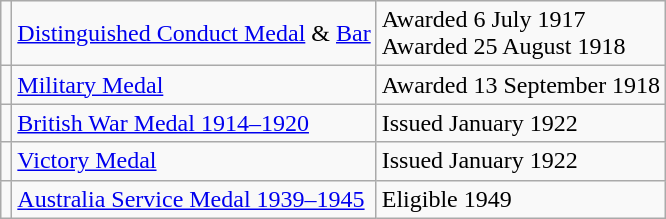<table class="wikitable">
<tr>
<td></td>
<td><a href='#'>Distinguished Conduct Medal</a> & <a href='#'>Bar</a></td>
<td>Awarded 6 July 1917<br>Awarded 25 August 1918</td>
</tr>
<tr>
<td></td>
<td><a href='#'>Military Medal</a></td>
<td>Awarded 13 September 1918</td>
</tr>
<tr>
<td></td>
<td><a href='#'>British War Medal 1914–1920</a></td>
<td>Issued January 1922</td>
</tr>
<tr>
<td></td>
<td><a href='#'>Victory Medal</a></td>
<td>Issued January 1922</td>
</tr>
<tr>
<td></td>
<td><a href='#'>Australia Service Medal 1939–1945</a></td>
<td>Eligible 1949</td>
</tr>
</table>
